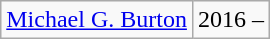<table class="wikitable">
<tr>
<td><a href='#'>Michael G. Burton</a></td>
<td>2016 –</td>
</tr>
</table>
